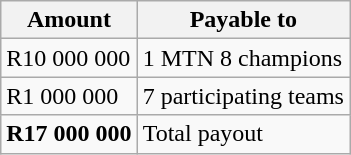<table class = "wikitable">
<tr>
<th>Amount</th>
<th>Payable to</th>
</tr>
<tr>
<td>R10 000 000</td>
<td>1 MTN 8 champions</td>
</tr>
<tr>
<td>R1 000 000</td>
<td>7 participating teams</td>
</tr>
<tr>
<td><strong>R17 000 000</strong></td>
<td>Total payout</td>
</tr>
</table>
